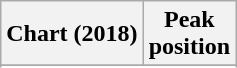<table class="wikitable sortable plainrowheaders" style="text-align:center">
<tr>
<th scope="col">Chart (2018)</th>
<th scope="col">Peak<br>position</th>
</tr>
<tr>
</tr>
<tr>
</tr>
<tr>
</tr>
</table>
